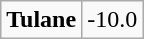<table class="wikitable" style="border: none;">
<tr align="center">
</tr>
<tr align="center">
<td><strong>Tulane</strong></td>
<td>-10.0</td>
</tr>
</table>
